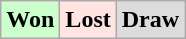<table class="wikitable">
<tr>
<td bgcolor="#ccffcc"><strong>Won</strong></td>
<td bgcolor="FFE4E1"><strong>Lost</strong></td>
<td bgcolor="DCDCDC"><strong>Draw</strong></td>
</tr>
</table>
